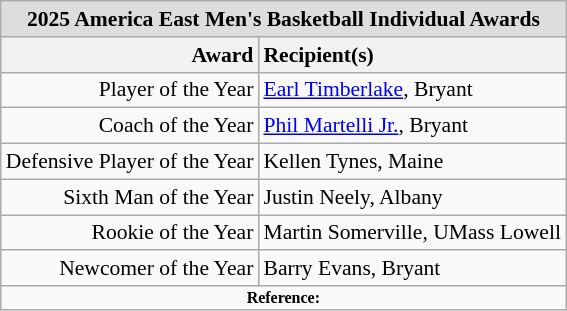<table class="wikitable" style="white-space:nowrap; font-size:90%;">
<tr>
<td colspan="7" style="text-align:center; background:#ddd;"><strong>2025 America East Men's Basketball Individual Awards</strong></td>
</tr>
<tr>
<th style="text-align:right;">Award</th>
<th style="text-align:left;">Recipient(s)</th>
</tr>
<tr>
<td style="text-align:right;">Player of the Year</td>
<td style="text-align:left;"><a href='#'>Earl Timberlake</a>, Bryant</td>
</tr>
<tr>
<td style="text-align:right;">Coach of the Year</td>
<td style="text-align:left;"><a href='#'>Phil Martelli Jr.</a>, Bryant</td>
</tr>
<tr>
<td style="text-align:right;">Defensive Player of the Year</td>
<td style="text-align:left;">Kellen Tynes, Maine</td>
</tr>
<tr>
<td style="text-align:right;">Sixth Man of the Year</td>
<td style="text-align:left;">Justin Neely, Albany</td>
</tr>
<tr>
<td style="text-align:right;">Rookie of the Year</td>
<td style="text-align:left;">Martin Somerville, UMass Lowell</td>
</tr>
<tr>
<td style="text-align:right;">Newcomer of the Year</td>
<td style="text-align:left;">Barry Evans, Bryant</td>
</tr>
<tr>
<td colspan="4"  style="font-size:8pt; text-align:center;"><strong>Reference:</strong></td>
</tr>
</table>
